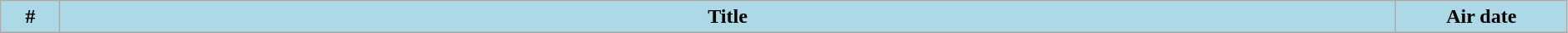<table class="wikitable plainrowheaders" style="width:99%; background:#fff;">
<tr>
<th style="background:#add8e6; width:40px;">#</th>
<th style="background: #add8e6;">Title</th>
<th style="background:#add8e6; width:130px;">Air date<br>
</th>
</tr>
</table>
